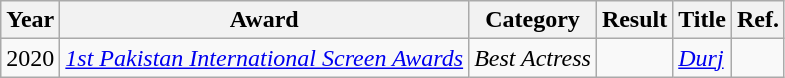<table class="wikitable">
<tr>
<th>Year</th>
<th>Award</th>
<th>Category</th>
<th>Result</th>
<th>Title</th>
<th>Ref.</th>
</tr>
<tr>
<td>2020</td>
<td><em><a href='#'>1st Pakistan International Screen Awards</a></em></td>
<td><em>Best Actress</em></td>
<td></td>
<td><em><a href='#'>Durj</a></em></td>
<td></td>
</tr>
</table>
